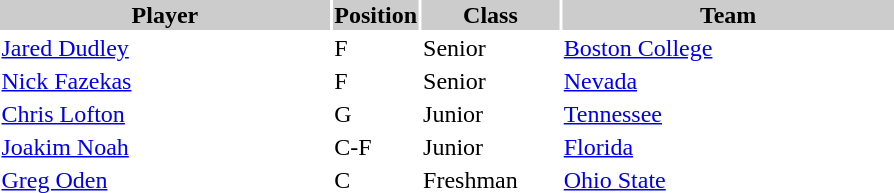<table style="width:600px" "border:'1' 'solid' 'gray' ">
<tr>
<th style="background:#CCCCCC;width:40%">Player</th>
<th style="background:#CCCCCC;width:4%">Position</th>
<th style="background:#CCCCCC;width:16%">Class</th>
<th style="background:#CCCCCC;width:40%">Team</th>
</tr>
<tr>
<td><a href='#'>Jared Dudley</a></td>
<td>F</td>
<td>Senior</td>
<td><a href='#'>Boston College</a></td>
</tr>
<tr>
<td><a href='#'>Nick Fazekas</a></td>
<td>F</td>
<td>Senior</td>
<td><a href='#'>Nevada</a></td>
</tr>
<tr>
<td><a href='#'>Chris Lofton</a></td>
<td>G</td>
<td>Junior</td>
<td><a href='#'>Tennessee</a></td>
</tr>
<tr>
<td><a href='#'>Joakim Noah</a></td>
<td>C-F</td>
<td>Junior</td>
<td><a href='#'>Florida</a></td>
</tr>
<tr>
<td><a href='#'>Greg Oden</a></td>
<td>C</td>
<td>Freshman</td>
<td><a href='#'>Ohio State</a></td>
</tr>
</table>
